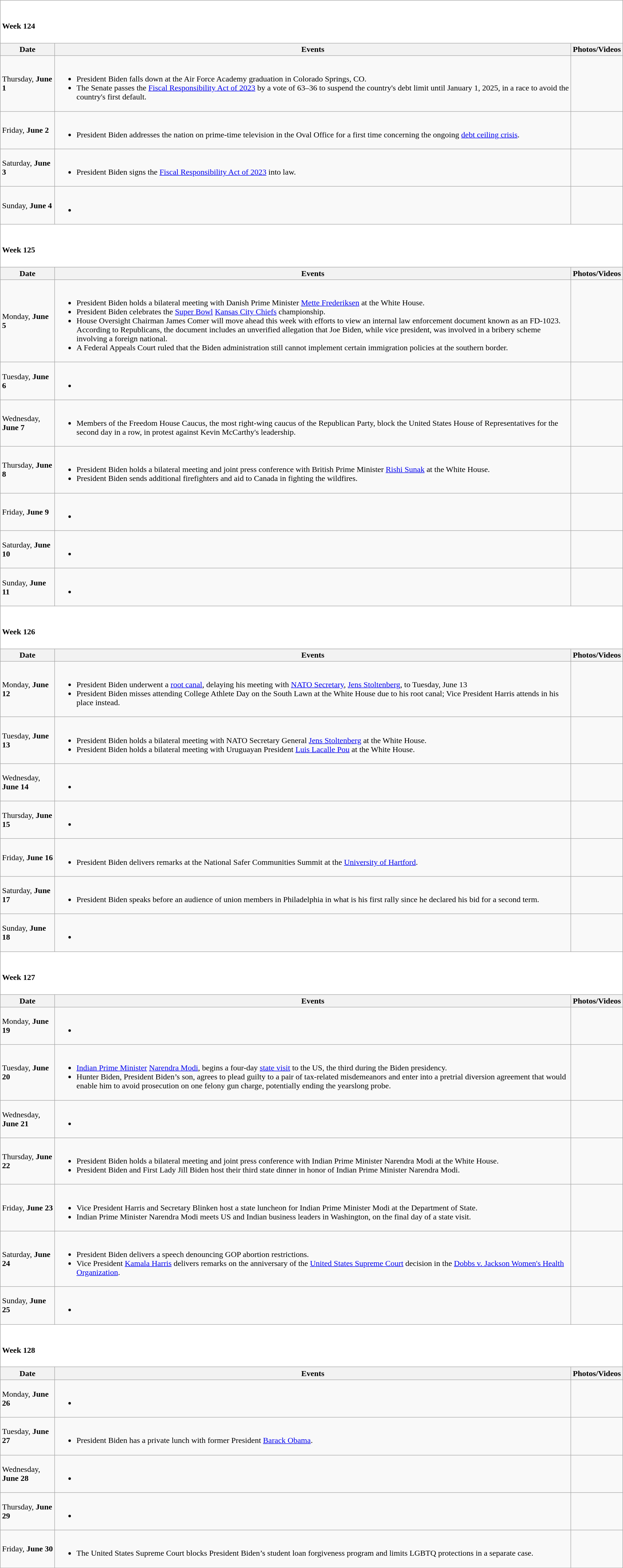<table class="wikitable">
<tr style="background:white;">
<td colspan="3"><br><h4>Week 124</h4></td>
</tr>
<tr>
<th>Date</th>
<th>Events</th>
<th>Photos/Videos</th>
</tr>
<tr>
<td>Thursday, <strong>June 1</strong></td>
<td><br><ul><li>President Biden falls down at the Air Force Academy graduation in Colorado Springs, CO.</li><li>The Senate passes the <a href='#'>Fiscal Responsibility Act of 2023</a> by a vote of 63–36 to suspend the country's debt limit until January 1, 2025, in a race to avoid the country's first default.</li></ul></td>
<td></td>
</tr>
<tr>
<td>Friday, <strong>June 2</strong></td>
<td><br><ul><li>President Biden addresses the nation on prime-time television in the Oval Office for a first time concerning the ongoing <a href='#'>debt ceiling crisis</a>.</li></ul></td>
<td></td>
</tr>
<tr>
<td>Saturday, <strong>June 3</strong></td>
<td><br><ul><li>President Biden signs the <a href='#'>Fiscal Responsibility Act of 2023</a> into law.</li></ul></td>
<td></td>
</tr>
<tr>
<td>Sunday, <strong>June 4</strong></td>
<td><br><ul><li></li></ul></td>
<td></td>
</tr>
<tr style="background:white;">
<td colspan="3"><br><h4>Week 125</h4></td>
</tr>
<tr>
<th>Date</th>
<th>Events</th>
<th>Photos/Videos</th>
</tr>
<tr>
<td>Monday, <strong>June 5</strong></td>
<td><br><ul><li>President Biden holds a bilateral meeting with Danish Prime Minister <a href='#'>Mette Frederiksen</a> at the White House.</li><li>President Biden celebrates the <a href='#'>Super Bowl</a> <a href='#'>Kansas City Chiefs</a> championship.</li><li>House Oversight Chairman James Comer will move ahead this week with efforts to view an internal law enforcement document known as an FD-1023. According to Republicans, the document includes an unverified allegation that Joe Biden, while vice president, was involved in a bribery scheme involving a foreign national.</li><li>A Federal Appeals Court ruled that the Biden administration still cannot implement certain immigration policies at the southern border.</li></ul></td>
<td><br></td>
</tr>
<tr>
<td>Tuesday, <strong>June 6</strong></td>
<td><br><ul><li></li></ul></td>
<td></td>
</tr>
<tr>
<td>Wednesday, <strong>June 7</strong></td>
<td><br><ul><li>Members of the Freedom House Caucus, the most right-wing caucus of the Republican Party, block the United States House of Representatives for the second day in a row, in protest against Kevin McCarthy's leadership.</li></ul></td>
<td></td>
</tr>
<tr>
<td>Thursday, <strong>June 8</strong></td>
<td><br><ul><li>President Biden holds a bilateral meeting and joint press conference with British Prime Minister <a href='#'>Rishi Sunak</a> at the White House.</li><li>President Biden sends additional firefighters and aid to Canada in fighting the wildfires.</li></ul></td>
<td></td>
</tr>
<tr>
<td>Friday, <strong>June 9</strong></td>
<td><br><ul><li></li></ul></td>
<td></td>
</tr>
<tr>
<td>Saturday, <strong>June 10</strong></td>
<td><br><ul><li></li></ul></td>
<td></td>
</tr>
<tr>
<td>Sunday, <strong>June 11</strong></td>
<td><br><ul><li></li></ul></td>
<td></td>
</tr>
<tr style="background:white;">
<td colspan="3"><br><h4>Week 126</h4></td>
</tr>
<tr>
<th>Date</th>
<th>Events</th>
<th>Photos/Videos</th>
</tr>
<tr>
<td>Monday, <strong>June 12</strong></td>
<td><br><ul><li>President Biden underwent a <a href='#'>root canal</a>, delaying his meeting with <a href='#'>NATO Secretary</a>, <a href='#'>Jens Stoltenberg</a>, to Tuesday, June 13</li><li>President Biden misses attending College Athlete Day on the South Lawn at the White House due to his root canal; Vice President Harris attends in his place instead.</li></ul></td>
<td></td>
</tr>
<tr>
<td>Tuesday, <strong>June 13</strong></td>
<td><br><ul><li>President Biden holds a bilateral meeting with NATO Secretary General <a href='#'>Jens Stoltenberg</a> at the White House.</li><li>President Biden holds a bilateral meeting with Uruguayan President <a href='#'>Luis Lacalle Pou</a> at the White House.</li></ul></td>
<td><br></td>
</tr>
<tr>
<td>Wednesday, <strong>June 14</strong></td>
<td><br><ul><li></li></ul></td>
<td></td>
</tr>
<tr>
<td>Thursday, <strong>June 15</strong></td>
<td><br><ul><li></li></ul></td>
<td></td>
</tr>
<tr>
<td>Friday, <strong>June 16</strong></td>
<td><br><ul><li>President Biden delivers remarks at the National Safer Communities Summit at the <a href='#'>University of Hartford</a>.</li></ul></td>
<td></td>
</tr>
<tr>
<td>Saturday, <strong>June 17</strong></td>
<td><br><ul><li>President Biden speaks before an audience of union members in Philadelphia in what is his first rally since he declared his bid for a second term.</li></ul></td>
<td></td>
</tr>
<tr>
<td>Sunday, <strong>June 18</strong></td>
<td><br><ul><li></li></ul></td>
<td></td>
</tr>
<tr style="background:white;">
<td colspan="3"><br><h4>Week 127</h4></td>
</tr>
<tr>
<th>Date</th>
<th>Events</th>
<th>Photos/Videos</th>
</tr>
<tr>
<td>Monday, <strong>June 19</strong></td>
<td><br><ul><li></li></ul></td>
<td></td>
</tr>
<tr>
<td>Tuesday, <strong>June 20</strong></td>
<td><br><ul><li><a href='#'>Indian Prime Minister</a> <a href='#'>Narendra Modi</a>, begins a four-day <a href='#'>state visit</a> to the US, the third during the Biden presidency.</li><li>Hunter Biden, President Biden’s son, agrees to plead guilty to a pair of tax-related misdemeanors and enter into a pretrial diversion agreement that would enable him to avoid prosecution on one felony gun charge, potentially ending the yearslong probe.</li></ul></td>
<td></td>
</tr>
<tr>
<td>Wednesday, <strong>June 21</strong></td>
<td><br><ul><li></li></ul></td>
<td></td>
</tr>
<tr>
<td>Thursday, <strong>June 22</strong></td>
<td><br><ul><li>President Biden holds a bilateral meeting and joint press conference with Indian Prime Minister Narendra Modi at the White House.</li><li>President Biden and First Lady Jill Biden host their third state dinner in honor of Indian Prime Minister Narendra Modi.</li></ul></td>
<td></td>
</tr>
<tr>
<td>Friday, <strong>June 23</strong></td>
<td><br><ul><li>Vice President Harris and Secretary Blinken host a state luncheon for Indian Prime Minister Modi at the Department of State.</li><li>Indian Prime Minister Narendra Modi meets US and Indian business leaders in Washington, on the final day of a state visit.</li></ul></td>
<td></td>
</tr>
<tr>
<td>Saturday, <strong>June 24</strong></td>
<td><br><ul><li>President Biden delivers a speech denouncing GOP abortion restrictions.</li><li>Vice President <a href='#'>Kamala Harris</a> delivers remarks on the anniversary of the <a href='#'>United States Supreme Court</a> decision in the <a href='#'>Dobbs v. Jackson Women's Health Organization</a>.</li></ul></td>
<td></td>
</tr>
<tr>
<td>Sunday, <strong>June 25</strong></td>
<td><br><ul><li></li></ul></td>
<td></td>
</tr>
<tr style="background:white;">
<td colspan="3"><br><h4>Week 128</h4></td>
</tr>
<tr>
<th>Date</th>
<th>Events</th>
<th>Photos/Videos</th>
</tr>
<tr>
<td>Monday, <strong>June 26</strong></td>
<td><br><ul><li></li></ul></td>
<td></td>
</tr>
<tr>
<td>Tuesday, <strong>June 27</strong></td>
<td><br><ul><li>President Biden has a private lunch with former President <a href='#'>Barack Obama</a>.</li></ul></td>
<td></td>
</tr>
<tr>
<td>Wednesday, <strong>June 28</strong></td>
<td><br><ul><li></li></ul></td>
<td></td>
</tr>
<tr>
<td>Thursday, <strong>June 29</strong></td>
<td><br><ul><li></li></ul></td>
<td></td>
</tr>
<tr>
<td>Friday, <strong>June 30</strong></td>
<td><br><ul><li>The United States Supreme Court blocks President Biden’s student loan forgiveness program and limits LGBTQ protections in a separate case.</li></ul></td>
<td></td>
</tr>
</table>
